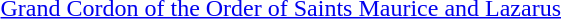<table>
<tr>
<td rowspan=2 style="width:60px; vertical-align:top;"></td>
<td><a href='#'>Grand Cordon of the Order of Saints Maurice and Lazarus</a></td>
</tr>
<tr>
<td></td>
</tr>
</table>
